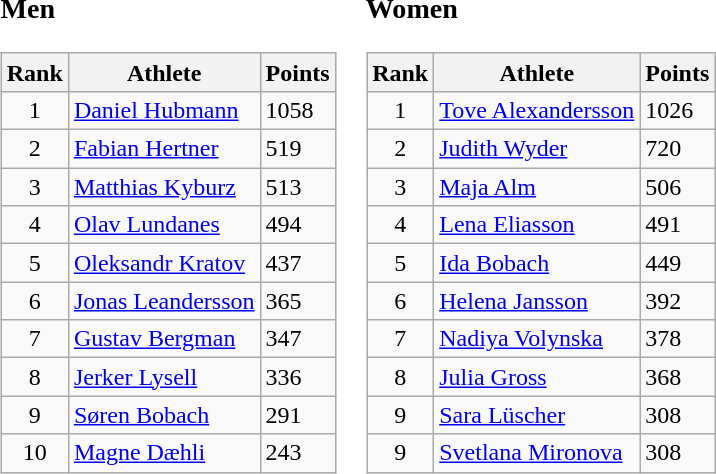<table border="0">
<tr>
<td valign="top"><br><h3>Men</h3><table class="wikitable">
<tr>
<th>Rank</th>
<th>Athlete</th>
<th>Points</th>
</tr>
<tr>
<td align=center>1</td>
<td> <a href='#'>Daniel Hubmann</a></td>
<td>1058</td>
</tr>
<tr>
<td align=center>2</td>
<td> <a href='#'>Fabian Hertner</a></td>
<td>519</td>
</tr>
<tr>
<td align=center>3</td>
<td> <a href='#'>Matthias Kyburz</a></td>
<td>513</td>
</tr>
<tr>
<td align=center>4</td>
<td> <a href='#'>Olav Lundanes</a></td>
<td>494</td>
</tr>
<tr>
<td align=center>5</td>
<td> <a href='#'>Oleksandr Kratov</a></td>
<td>437</td>
</tr>
<tr>
<td align=center>6</td>
<td> <a href='#'>Jonas Leandersson</a></td>
<td>365</td>
</tr>
<tr>
<td align=center>7</td>
<td> <a href='#'>Gustav Bergman</a></td>
<td>347</td>
</tr>
<tr>
<td align=center>8</td>
<td> <a href='#'>Jerker Lysell</a></td>
<td>336</td>
</tr>
<tr>
<td align=center>9</td>
<td> <a href='#'>Søren Bobach</a></td>
<td>291</td>
</tr>
<tr>
<td align=center>10</td>
<td> <a href='#'>Magne Dæhli</a></td>
<td>243</td>
</tr>
</table>
</td>
<td valign="top"><br><h3>Women</h3><table class="wikitable">
<tr>
<th>Rank</th>
<th>Athlete</th>
<th>Points</th>
</tr>
<tr>
<td align=center>1</td>
<td> <a href='#'>Tove Alexandersson</a></td>
<td>1026</td>
</tr>
<tr>
<td align=center>2</td>
<td> <a href='#'>Judith Wyder</a></td>
<td>720</td>
</tr>
<tr>
<td align=center>3</td>
<td> <a href='#'>Maja Alm</a></td>
<td>506</td>
</tr>
<tr>
<td align=center>4</td>
<td> <a href='#'>Lena Eliasson</a></td>
<td>491</td>
</tr>
<tr>
<td align=center>5</td>
<td> <a href='#'>Ida Bobach</a></td>
<td>449</td>
</tr>
<tr>
<td align=center>6</td>
<td> <a href='#'>Helena Jansson</a></td>
<td>392</td>
</tr>
<tr>
<td align=center>7</td>
<td> <a href='#'>Nadiya Volynska</a></td>
<td>378</td>
</tr>
<tr>
<td align=center>8</td>
<td> <a href='#'>Julia Gross</a></td>
<td>368</td>
</tr>
<tr>
<td align=center>9</td>
<td> <a href='#'>Sara Lüscher</a></td>
<td>308</td>
</tr>
<tr>
<td align=center>9</td>
<td> <a href='#'>Svetlana Mironova</a></td>
<td>308</td>
</tr>
</table>
</td>
</tr>
</table>
